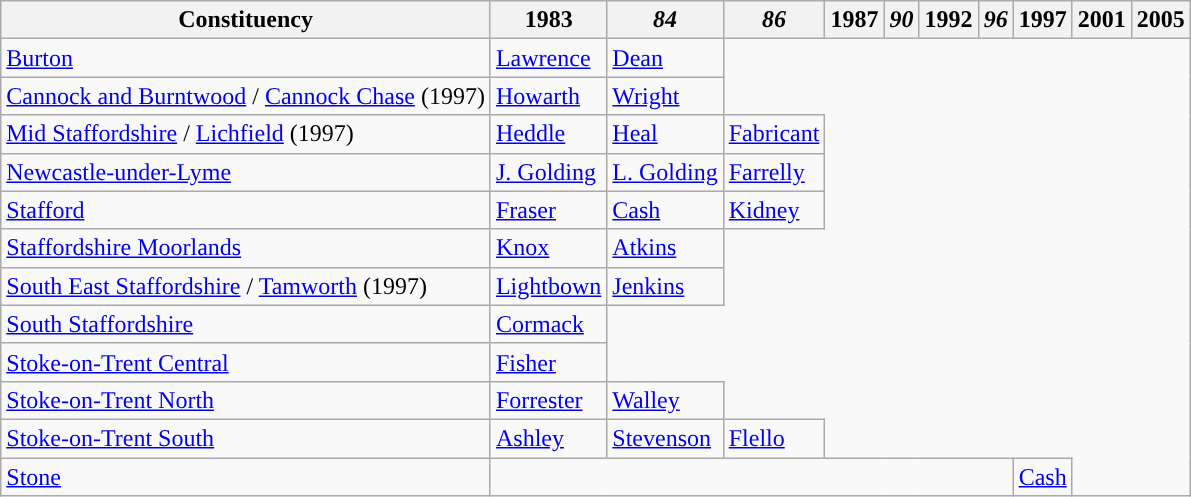<table class="wikitable">
<tr>
<th>Constituency</th>
<th>1983</th>
<th><em>84</em></th>
<th><em>86</em></th>
<th>1987</th>
<th><em>90</em></th>
<th>1992</th>
<th><em>96</em></th>
<th>1997</th>
<th>2001</th>
<th>2005</th>
</tr>
<tr>
<td><a href='#'>Burton</a></td>
<td><a href='#'>Lawrence</a></td>
<td><a href='#'>Dean</a></td>
</tr>
<tr>
<td><a href='#'>Cannock and Burntwood</a> / <a href='#'>Cannock Chase</a> (1997)</td>
<td><a href='#'>Howarth</a></td>
<td><a href='#'>Wright</a></td>
</tr>
<tr>
<td><a href='#'>Mid Staffordshire</a> / <a href='#'>Lichfield</a> (1997)</td>
<td><a href='#'>Heddle</a></td>
<td><a href='#'>Heal</a></td>
<td><a href='#'>Fabricant</a></td>
</tr>
<tr>
<td><a href='#'>Newcastle-under-Lyme</a></td>
<td><a href='#'>J. Golding</a></td>
<td><a href='#'>L. Golding</a></td>
<td><a href='#'>Farrelly</a></td>
</tr>
<tr>
<td><a href='#'>Stafford</a></td>
<td><a href='#'>Fraser</a></td>
<td><a href='#'>Cash</a></td>
<td><a href='#'>Kidney</a></td>
</tr>
<tr>
<td><a href='#'>Staffordshire Moorlands</a></td>
<td><a href='#'>Knox</a></td>
<td><a href='#'>Atkins</a></td>
</tr>
<tr>
<td><a href='#'>South East Staffordshire</a> / <a href='#'>Tamworth</a> (1997)</td>
<td><a href='#'>Lightbown</a></td>
<td><a href='#'>Jenkins</a></td>
</tr>
<tr>
<td><a href='#'>South Staffordshire</a></td>
<td><a href='#'>Cormack</a></td>
</tr>
<tr>
<td><a href='#'>Stoke-on-Trent Central</a></td>
<td><a href='#'>Fisher</a></td>
</tr>
<tr>
<td><a href='#'>Stoke-on-Trent North</a></td>
<td><a href='#'>Forrester</a></td>
<td><a href='#'>Walley</a></td>
</tr>
<tr>
<td><a href='#'>Stoke-on-Trent South</a></td>
<td><a href='#'>Ashley</a></td>
<td><a href='#'>Stevenson</a></td>
<td><a href='#'>Flello</a></td>
</tr>
<tr>
<td><a href='#'>Stone</a></td>
<td colspan="7"></td>
<td><a href='#'>Cash</a></td>
</tr>
</table>
